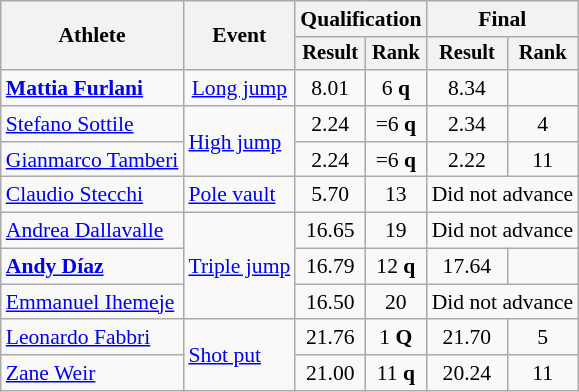<table class=wikitable style="font-size:90%">
<tr>
<th rowspan="2">Athlete</th>
<th rowspan="2">Event</th>
<th colspan="2">Qualification</th>
<th colspan="2">Final</th>
</tr>
<tr style="font-size:95%">
<th>Result</th>
<th>Rank</th>
<th>Result</th>
<th>Rank</th>
</tr>
<tr align=center>
<td align=left><strong><a href='#'>Mattia Furlani</a></strong></td>
<td><a href='#'>Long jump</a></td>
<td>8.01</td>
<td>6 <strong>q</strong></td>
<td>8.34</td>
<td></td>
</tr>
<tr align="center">
<td align="left"><a href='#'>Stefano Sottile</a></td>
<td rowspan="2" align="left"><a href='#'>High jump</a></td>
<td>2.24</td>
<td>=6 <strong>q</strong></td>
<td>2.34</td>
<td>4</td>
</tr>
<tr align="center">
<td align="left"><a href='#'>Gianmarco Tamberi</a></td>
<td>2.24</td>
<td>=6 <strong>q</strong></td>
<td>2.22</td>
<td>11</td>
</tr>
<tr align=center>
<td align=left><a href='#'>Claudio Stecchi</a></td>
<td align=left><a href='#'>Pole vault</a></td>
<td>5.70</td>
<td>13</td>
<td colspan=2>Did not advance</td>
</tr>
<tr align="center">
<td align="left"><a href='#'>Andrea Dallavalle</a></td>
<td rowspan="3"><a href='#'>Triple jump</a></td>
<td>16.65</td>
<td>19</td>
<td colspan=2>Did not advance</td>
</tr>
<tr align="center">
<td align="left"><strong><a href='#'>Andy Díaz</a></strong></td>
<td>16.79</td>
<td>12 <strong>q</strong></td>
<td>17.64 <strong></strong></td>
<td></td>
</tr>
<tr align="center">
<td align="left"><a href='#'>Emmanuel Ihemeje</a></td>
<td>16.50</td>
<td>20</td>
<td colspan=2>Did not advance</td>
</tr>
<tr align=center>
<td align=left><a href='#'>Leonardo Fabbri</a></td>
<td align=left rowspan=2><a href='#'>Shot put</a></td>
<td>21.76</td>
<td>1 <strong>Q</strong></td>
<td>21.70</td>
<td>5</td>
</tr>
<tr align=center>
<td align=left><a href='#'>Zane Weir</a></td>
<td>21.00</td>
<td>11 <strong>q</strong></td>
<td>20.24</td>
<td>11</td>
</tr>
</table>
